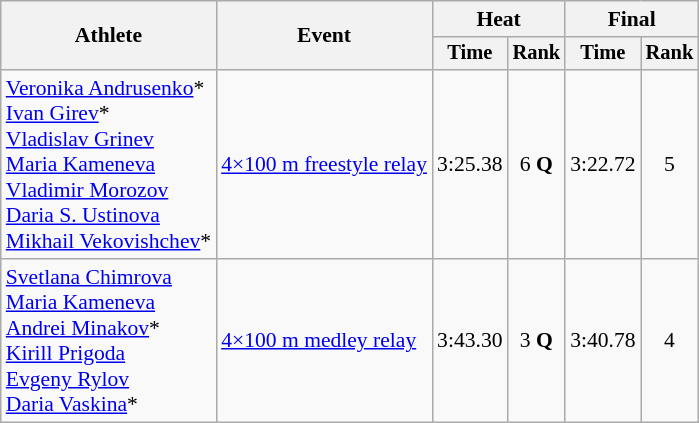<table class="wikitable" style="text-align:center; font-size:90%">
<tr>
<th rowspan=2>Athlete</th>
<th rowspan=2>Event</th>
<th colspan=2>Heat</th>
<th colspan=2>Final</th>
</tr>
<tr style="font-size:95%">
<th>Time</th>
<th>Rank</th>
<th>Time</th>
<th>Rank</th>
</tr>
<tr>
<td align=left><a href='#'>Veronika Andrusenko</a>*<br><a href='#'>Ivan Girev</a>*<br><a href='#'>Vladislav Grinev</a><br><a href='#'>Maria Kameneva</a><br><a href='#'>Vladimir Morozov</a><br><a href='#'>Daria S. Ustinova</a><br><a href='#'>Mikhail Vekovishchev</a>*</td>
<td align=left><a href='#'>4×100 m freestyle relay</a></td>
<td>3:25.38</td>
<td>6 <strong>Q</strong></td>
<td>3:22.72</td>
<td>5</td>
</tr>
<tr>
<td align=left><a href='#'>Svetlana Chimrova</a><br><a href='#'>Maria Kameneva</a><br><a href='#'>Andrei Minakov</a>*<br><a href='#'>Kirill Prigoda</a><br><a href='#'>Evgeny Rylov</a><br><a href='#'>Daria Vaskina</a>*</td>
<td align=left><a href='#'>4×100 m medley relay</a></td>
<td>3:43.30</td>
<td>3 <strong>Q</strong></td>
<td>3:40.78</td>
<td>4</td>
</tr>
</table>
